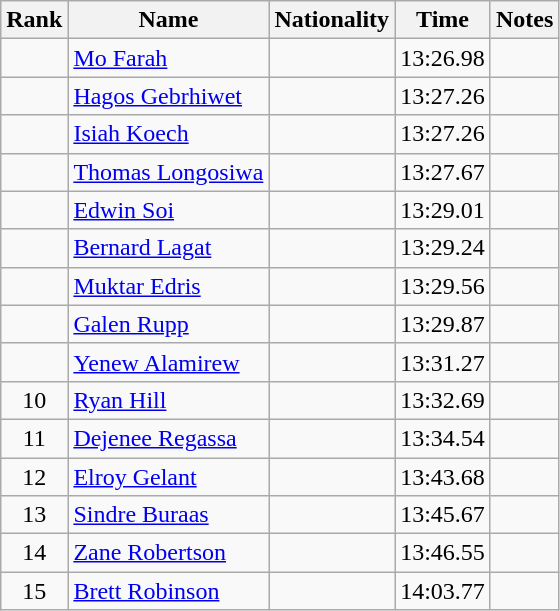<table class="wikitable sortable" style="text-align:center">
<tr>
<th>Rank</th>
<th>Name</th>
<th>Nationality</th>
<th>Time</th>
<th>Notes</th>
</tr>
<tr>
<td></td>
<td align=left><a href='#'>Mo Farah</a></td>
<td align=left></td>
<td>13:26.98</td>
<td></td>
</tr>
<tr>
<td></td>
<td align=left><a href='#'>Hagos Gebrhiwet</a></td>
<td align=left></td>
<td>13:27.26</td>
<td></td>
</tr>
<tr>
<td></td>
<td align=left><a href='#'>Isiah Koech</a></td>
<td align=left></td>
<td>13:27.26</td>
<td></td>
</tr>
<tr>
<td></td>
<td align=left><a href='#'>Thomas Longosiwa</a></td>
<td align=left></td>
<td>13:27.67</td>
<td></td>
</tr>
<tr>
<td></td>
<td align=left><a href='#'>Edwin Soi</a></td>
<td align=left></td>
<td>13:29.01</td>
<td></td>
</tr>
<tr>
<td></td>
<td align=left><a href='#'>Bernard Lagat</a></td>
<td align=left></td>
<td>13:29.24</td>
<td></td>
</tr>
<tr>
<td></td>
<td align=left><a href='#'>Muktar Edris</a></td>
<td align=left></td>
<td>13:29.56</td>
<td></td>
</tr>
<tr>
<td></td>
<td align=left><a href='#'>Galen Rupp</a></td>
<td align=left></td>
<td>13:29.87</td>
<td></td>
</tr>
<tr>
<td></td>
<td align=left><a href='#'>Yenew Alamirew</a></td>
<td align=left></td>
<td>13:31.27</td>
<td></td>
</tr>
<tr>
<td>10</td>
<td align=left><a href='#'>Ryan Hill</a></td>
<td align=left></td>
<td>13:32.69</td>
<td></td>
</tr>
<tr>
<td>11</td>
<td align=left><a href='#'>Dejenee Regassa</a></td>
<td align=left></td>
<td>13:34.54</td>
<td></td>
</tr>
<tr>
<td>12</td>
<td align=left><a href='#'>Elroy Gelant</a></td>
<td align=left></td>
<td>13:43.68</td>
<td></td>
</tr>
<tr>
<td>13</td>
<td align=left><a href='#'>Sindre Buraas</a></td>
<td align=left></td>
<td>13:45.67</td>
<td></td>
</tr>
<tr>
<td>14</td>
<td align=left><a href='#'>Zane Robertson</a></td>
<td align=left></td>
<td>13:46.55</td>
<td></td>
</tr>
<tr>
<td>15</td>
<td align=left><a href='#'>Brett Robinson</a></td>
<td align=left></td>
<td>14:03.77</td>
<td></td>
</tr>
</table>
